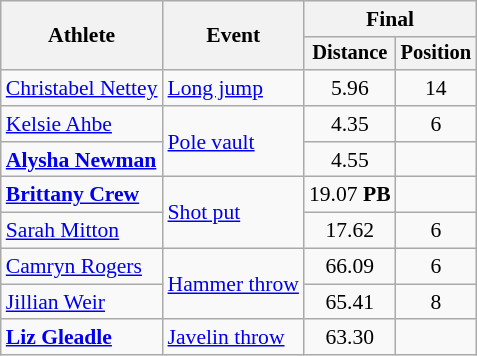<table class=wikitable style="font-size:90%">
<tr>
<th rowspan="2">Athlete</th>
<th rowspan="2">Event</th>
<th colspan="2">Final</th>
</tr>
<tr style="font-size:95%">
<th>Distance</th>
<th>Position</th>
</tr>
<tr align=center>
<td align=left><a href='#'>Christabel Nettey</a></td>
<td align=left><a href='#'>Long jump</a></td>
<td>5.96</td>
<td>14</td>
</tr>
<tr align=center>
<td align=left><a href='#'>Kelsie Ahbe</a></td>
<td align=left rowspan=2><a href='#'>Pole vault</a></td>
<td>4.35</td>
<td>6</td>
</tr>
<tr align=center>
<td align=left><strong><a href='#'>Alysha Newman</a></strong></td>
<td>4.55</td>
<td></td>
</tr>
<tr align=center>
<td align=left><strong><a href='#'>Brittany Crew</a></strong></td>
<td align=left rowspan=2><a href='#'>Shot put</a></td>
<td>19.07 <strong>PB</strong></td>
<td></td>
</tr>
<tr align=center>
<td align=left><a href='#'>Sarah Mitton</a></td>
<td>17.62</td>
<td>6</td>
</tr>
<tr align=center>
<td align=left><a href='#'>Camryn Rogers</a></td>
<td align=left rowspan=2><a href='#'>Hammer throw</a></td>
<td>66.09</td>
<td>6</td>
</tr>
<tr align=center>
<td align=left><a href='#'>Jillian Weir</a></td>
<td>65.41</td>
<td>8</td>
</tr>
<tr align=center>
<td align=left><strong><a href='#'>Liz Gleadle</a></strong></td>
<td align=left><a href='#'>Javelin throw</a></td>
<td>63.30</td>
<td></td>
</tr>
</table>
